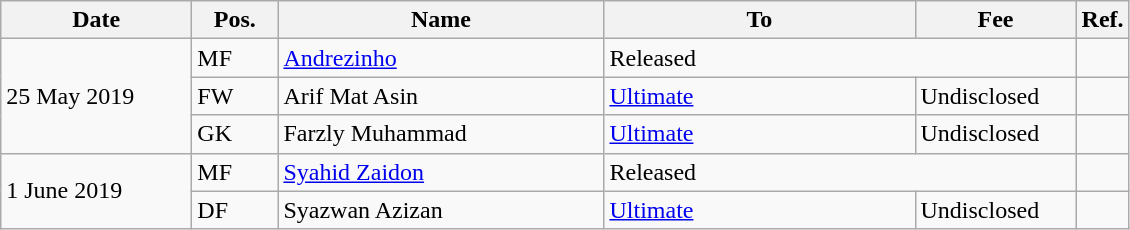<table class="wikitable">
<tr>
<th style="width:120px">Date</th>
<th style="width:50px">Pos.</th>
<th style="width:210px">Name</th>
<th style="width:200px">To</th>
<th style="width:100px">Fee</th>
<th style="width:20px">Ref.</th>
</tr>
<tr>
<td rowspan=3>25 May 2019</td>
<td>MF</td>
<td> <a href='#'>Andrezinho</a></td>
<td colspan=2>Released</td>
<td></td>
</tr>
<tr>
<td>FW</td>
<td> Arif Mat Asin</td>
<td> <a href='#'>Ultimate</a></td>
<td>Undisclosed</td>
<td></td>
</tr>
<tr>
<td>GK</td>
<td> Farzly Muhammad</td>
<td> <a href='#'>Ultimate</a></td>
<td>Undisclosed</td>
<td></td>
</tr>
<tr>
<td rowspan=2>1 June 2019</td>
<td>MF</td>
<td> <a href='#'>Syahid Zaidon</a></td>
<td colspan=2>Released</td>
<td></td>
</tr>
<tr>
<td>DF</td>
<td> Syazwan Azizan</td>
<td> <a href='#'>Ultimate</a></td>
<td>Undisclosed</td>
<td></td>
</tr>
</table>
